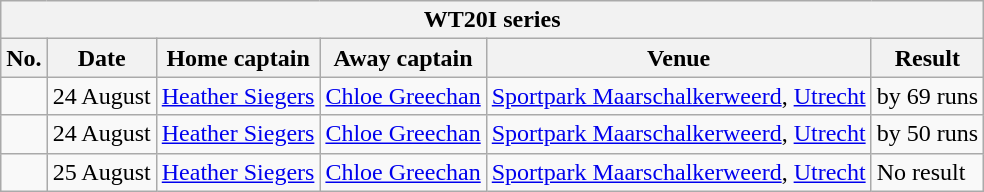<table class="wikitable">
<tr>
<th colspan="9">WT20I series</th>
</tr>
<tr>
<th>No.</th>
<th>Date</th>
<th>Home captain</th>
<th>Away captain</th>
<th>Venue</th>
<th>Result</th>
</tr>
<tr>
<td></td>
<td>24 August</td>
<td><a href='#'>Heather Siegers</a></td>
<td><a href='#'>Chloe Greechan</a></td>
<td><a href='#'>Sportpark Maarschalkerweerd</a>, <a href='#'>Utrecht</a></td>
<td> by 69 runs</td>
</tr>
<tr>
<td></td>
<td>24 August</td>
<td><a href='#'>Heather Siegers</a></td>
<td><a href='#'>Chloe Greechan</a></td>
<td><a href='#'>Sportpark Maarschalkerweerd</a>, <a href='#'>Utrecht</a></td>
<td> by 50 runs</td>
</tr>
<tr>
<td></td>
<td>25 August</td>
<td><a href='#'>Heather Siegers</a></td>
<td><a href='#'>Chloe Greechan</a></td>
<td><a href='#'>Sportpark Maarschalkerweerd</a>, <a href='#'>Utrecht</a></td>
<td>No result</td>
</tr>
</table>
